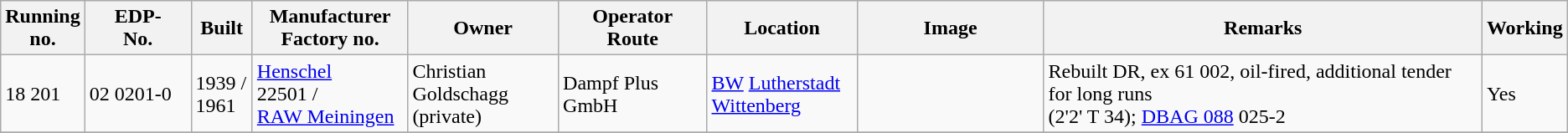<table class="wikitable" style="width="100%"; border:solid 1px #AAAAAA;background:#e3e3e3;">
<tr>
<th width="5%">Running<br>no.</th>
<th width="7%">EDP-<br>No.</th>
<th width="4%">Built</th>
<th width="10%">Manufacturer<br>Factory no.</th>
<th width="10%">Owner</th>
<th width="10%">Operator<br>Route</th>
<th width="10%">Location</th>
<th width="13%">Image</th>
<th width="37%">Remarks</th>
<th width="7%">Working</th>
</tr>
<tr>
<td>18 201</td>
<td>02 0201-0</td>
<td>1939 / 1961</td>
<td><a href='#'>Henschel</a> <br>22501 / <a href='#'>RAW Meiningen</a><br></td>
<td>Christian Goldschagg (private)</td>
<td>Dampf Plus GmbH</td>
<td><a href='#'>BW</a> <a href='#'>Lutherstadt Wittenberg</a></td>
<td></td>
<td>Rebuilt DR, ex 61 002, oil-fired, additional tender for long runs <br>(2'2' T 34); <a href='#'>DBAG 088</a> 025-2</td>
<td>Yes</td>
</tr>
<tr>
</tr>
</table>
